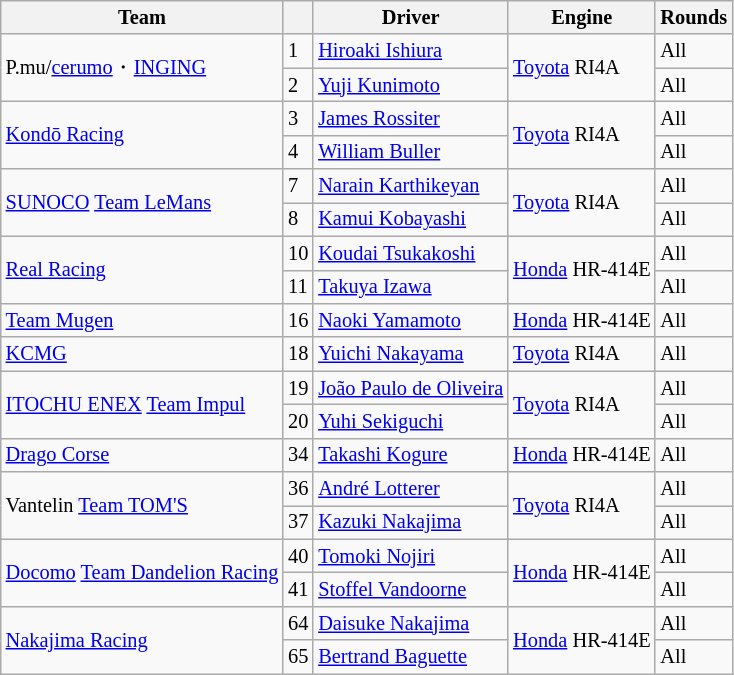<table class="wikitable" style="font-size:85%">
<tr>
<th>Team</th>
<th></th>
<th>Driver</th>
<th>Engine</th>
<th>Rounds</th>
</tr>
<tr>
<td rowspan=2> P.mu/<a href='#'>cerumo</a>・<a href='#'>INGING</a></td>
<td>1</td>
<td> <a href='#'>Hiroaki Ishiura</a></td>
<td rowspan=2><a href='#'>Toyota</a> RI4A</td>
<td>All</td>
</tr>
<tr>
<td>2</td>
<td> <a href='#'>Yuji Kunimoto</a></td>
<td>All</td>
</tr>
<tr>
<td rowspan=2> <a href='#'>Kondō Racing</a></td>
<td>3</td>
<td> <a href='#'>James Rossiter</a></td>
<td rowspan=2><a href='#'>Toyota</a> RI4A</td>
<td>All</td>
</tr>
<tr>
<td>4</td>
<td> <a href='#'>William Buller</a></td>
<td>All</td>
</tr>
<tr>
<td rowspan=2> <a href='#'>SUNOCO</a> <a href='#'>Team LeMans</a></td>
<td>7</td>
<td> <a href='#'>Narain Karthikeyan</a></td>
<td rowspan=2><a href='#'>Toyota</a> RI4A</td>
<td>All</td>
</tr>
<tr>
<td>8</td>
<td> <a href='#'>Kamui Kobayashi</a></td>
<td>All</td>
</tr>
<tr>
<td rowspan=2> <a href='#'>Real Racing</a></td>
<td>10</td>
<td> <a href='#'>Koudai Tsukakoshi</a></td>
<td rowspan=2><a href='#'>Honda</a> HR-414E</td>
<td>All</td>
</tr>
<tr>
<td>11</td>
<td> <a href='#'>Takuya Izawa</a></td>
<td>All</td>
</tr>
<tr>
<td> <a href='#'>Team Mugen</a></td>
<td>16</td>
<td> <a href='#'>Naoki Yamamoto</a></td>
<td><a href='#'>Honda</a> HR-414E</td>
<td>All</td>
</tr>
<tr>
<td> <a href='#'>KCMG</a></td>
<td>18</td>
<td> <a href='#'>Yuichi Nakayama</a></td>
<td><a href='#'>Toyota</a> RI4A</td>
<td>All</td>
</tr>
<tr>
<td rowspan=2> <a href='#'>ITOCHU ENEX</a> <a href='#'>Team Impul</a></td>
<td>19</td>
<td> <a href='#'>João Paulo de Oliveira</a></td>
<td rowspan=2><a href='#'>Toyota</a> RI4A</td>
<td>All</td>
</tr>
<tr>
<td>20</td>
<td> <a href='#'>Yuhi Sekiguchi</a></td>
<td>All</td>
</tr>
<tr>
<td> <a href='#'>Drago Corse</a></td>
<td>34</td>
<td> <a href='#'>Takashi Kogure</a></td>
<td><a href='#'>Honda</a> HR-414E</td>
<td>All</td>
</tr>
<tr>
<td rowspan=2> Vantelin <a href='#'>Team TOM'S</a></td>
<td>36</td>
<td> <a href='#'>André Lotterer</a></td>
<td rowspan=2><a href='#'>Toyota</a> RI4A</td>
<td>All</td>
</tr>
<tr>
<td>37</td>
<td> <a href='#'>Kazuki Nakajima</a></td>
<td>All</td>
</tr>
<tr>
<td rowspan=2> <a href='#'>Docomo</a> <a href='#'>Team Dandelion Racing</a></td>
<td>40</td>
<td> <a href='#'>Tomoki Nojiri</a></td>
<td rowspan=2><a href='#'>Honda</a> HR-414E</td>
<td>All</td>
</tr>
<tr>
<td>41</td>
<td> <a href='#'>Stoffel Vandoorne</a></td>
<td>All</td>
</tr>
<tr>
<td rowspan=2> <a href='#'>Nakajima Racing</a></td>
<td>64</td>
<td> <a href='#'>Daisuke Nakajima</a></td>
<td rowspan=2><a href='#'>Honda</a> HR-414E</td>
<td>All</td>
</tr>
<tr>
<td>65</td>
<td> <a href='#'>Bertrand Baguette</a></td>
<td>All</td>
</tr>
</table>
